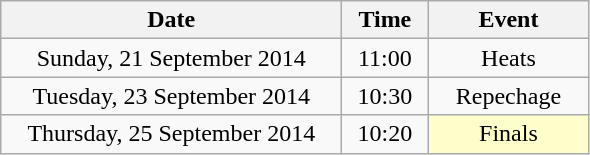<table class = "wikitable" style="text-align:center;">
<tr>
<th width=220>Date</th>
<th width=50>Time</th>
<th width=100>Event</th>
</tr>
<tr>
<td>Sunday, 21 September 2014</td>
<td>11:00</td>
<td>Heats</td>
</tr>
<tr>
<td>Tuesday, 23 September 2014</td>
<td>10:30</td>
<td>Repechage</td>
</tr>
<tr>
<td>Thursday, 25 September 2014</td>
<td>10:20</td>
<td bgcolor=ffffcc>Finals</td>
</tr>
</table>
